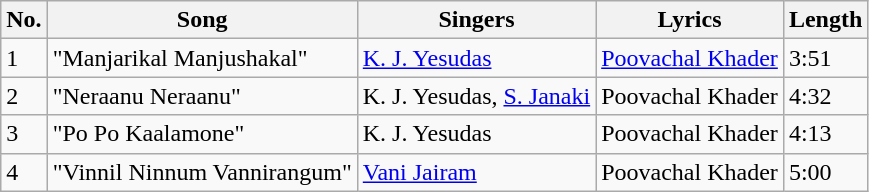<table class="wikitable">
<tr>
<th>No.</th>
<th>Song</th>
<th>Singers</th>
<th>Lyrics</th>
<th>Length</th>
</tr>
<tr>
<td>1</td>
<td>"Manjarikal Manjushakal"</td>
<td><a href='#'>K. J. Yesudas</a></td>
<td><a href='#'>Poovachal Khader</a></td>
<td>3:51</td>
</tr>
<tr>
<td>2</td>
<td>"Neraanu Neraanu"</td>
<td>K. J. Yesudas, <a href='#'>S. Janaki</a></td>
<td>Poovachal Khader</td>
<td>4:32</td>
</tr>
<tr>
<td>3</td>
<td>"Po Po Kaalamone"</td>
<td>K. J. Yesudas</td>
<td>Poovachal Khader</td>
<td>4:13</td>
</tr>
<tr>
<td>4</td>
<td>"Vinnil Ninnum Vannirangum"</td>
<td><a href='#'>Vani Jairam</a></td>
<td>Poovachal Khader</td>
<td>5:00</td>
</tr>
</table>
